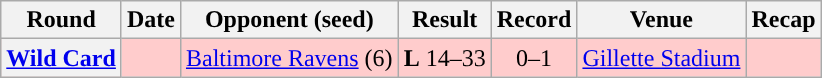<table class="wikitable" style="text-align:center">
<tr>
<th>Round</th>
<th>Date</th>
<th>Opponent (seed)</th>
<th>Result</th>
<th>Record</th>
<th>Venue</th>
<th>Recap</th>
</tr>
<tr style="background:#fcc">
<th><a href='#'>Wild Card</a></th>
<td></td>
<td><a href='#'>Baltimore Ravens</a> (6)</td>
<td><strong>L</strong> 14–33</td>
<td>0–1</td>
<td><a href='#'>Gillette Stadium</a></td>
<td></td>
</tr>
</table>
